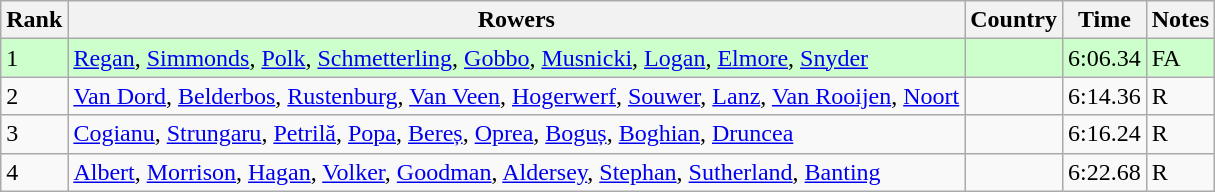<table class="wikitable">
<tr>
<th>Rank</th>
<th>Rowers</th>
<th>Country</th>
<th>Time</th>
<th>Notes</th>
</tr>
<tr bgcolor=ccffcc>
<td>1</td>
<td><a href='#'>Regan</a>, <a href='#'>Simmonds</a>, <a href='#'>Polk</a>, <a href='#'>Schmetterling</a>, <a href='#'>Gobbo</a>, <a href='#'>Musnicki</a>, <a href='#'>Logan</a>, <a href='#'>Elmore</a>, <a href='#'>Snyder</a></td>
<td></td>
<td>6:06.34</td>
<td>FA</td>
</tr>
<tr>
<td>2</td>
<td><a href='#'>Van Dord</a>, <a href='#'>Belderbos</a>, <a href='#'>Rustenburg</a>, <a href='#'>Van Veen</a>, <a href='#'>Hogerwerf</a>, <a href='#'>Souwer</a>, <a href='#'>Lanz</a>, <a href='#'>Van Rooijen</a>, <a href='#'>Noort</a></td>
<td></td>
<td>6:14.36</td>
<td>R</td>
</tr>
<tr>
<td>3</td>
<td><a href='#'>Cogianu</a>, <a href='#'>Strungaru</a>, <a href='#'>Petrilă</a>, <a href='#'>Popa</a>, <a href='#'>Bereș</a>, <a href='#'>Oprea</a>, <a href='#'>Boguș</a>, <a href='#'>Boghian</a>, <a href='#'>Druncea</a></td>
<td></td>
<td>6:16.24</td>
<td>R</td>
</tr>
<tr>
<td>4</td>
<td><a href='#'>Albert</a>, <a href='#'>Morrison</a>, <a href='#'>Hagan</a>, <a href='#'>Volker</a>, <a href='#'>Goodman</a>, <a href='#'>Aldersey</a>, <a href='#'>Stephan</a>, <a href='#'>Sutherland</a>, <a href='#'>Banting</a></td>
<td></td>
<td>6:22.68</td>
<td>R</td>
</tr>
</table>
